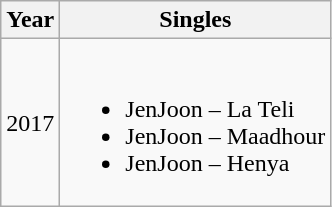<table class="wikitable">
<tr>
<th>Year</th>
<th>Singles</th>
</tr>
<tr>
<td>2017</td>
<td><br><ul><li>JenJoon – La Teli</li><li>JenJoon – Maadhour</li><li>JenJoon – Henya</li></ul></td>
</tr>
</table>
